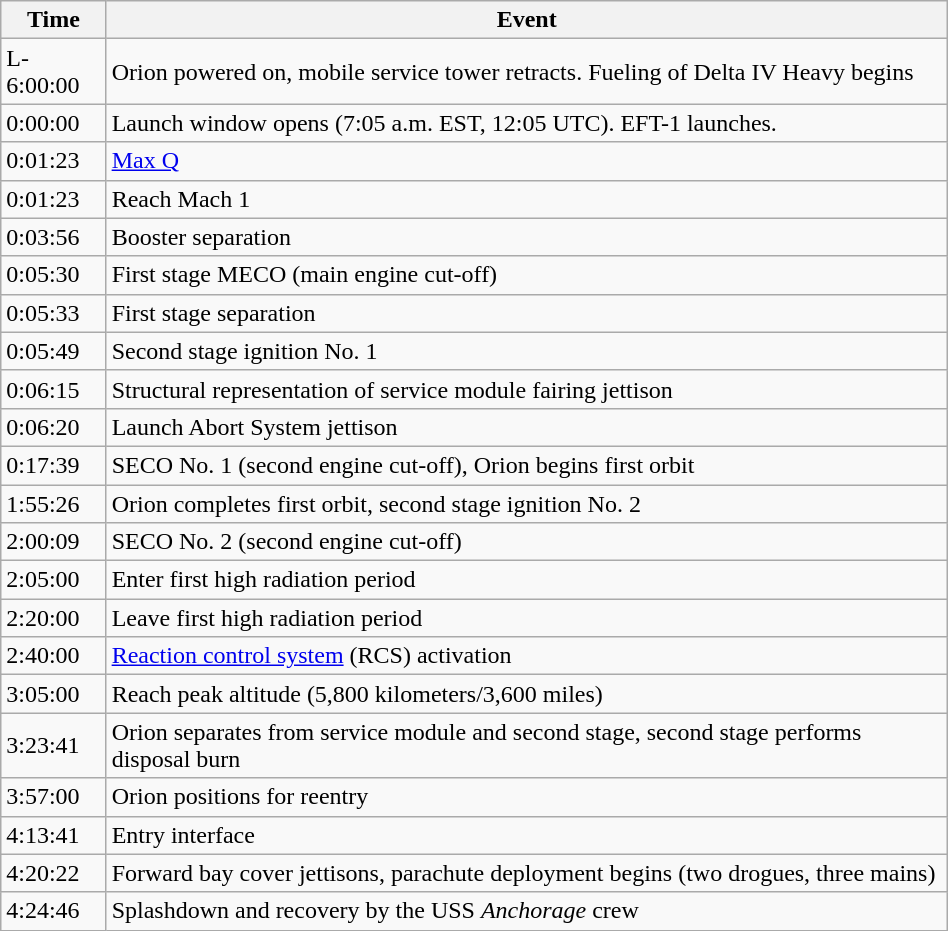<table class="wikitable" style="margin: 1em auto 1em auto; width:50%">
<tr>
<th>Time</th>
<th>Event</th>
</tr>
<tr>
<td>L-6:00:00</td>
<td>Orion powered on, mobile service tower retracts. Fueling of Delta IV Heavy begins</td>
</tr>
<tr>
<td>0:00:00</td>
<td>Launch window opens (7:05 a.m. EST, 12:05 UTC). EFT-1 launches.</td>
</tr>
<tr>
<td>0:01:23</td>
<td><a href='#'>Max Q</a></td>
</tr>
<tr>
<td>0:01:23</td>
<td>Reach Mach 1</td>
</tr>
<tr>
<td>0:03:56</td>
<td>Booster separation</td>
</tr>
<tr>
<td>0:05:30</td>
<td>First stage MECO (main engine cut-off)</td>
</tr>
<tr>
<td>0:05:33</td>
<td>First stage separation</td>
</tr>
<tr>
<td>0:05:49</td>
<td>Second stage ignition No. 1</td>
</tr>
<tr>
<td>0:06:15</td>
<td>Structural representation of service module fairing jettison</td>
</tr>
<tr>
<td>0:06:20</td>
<td>Launch Abort System jettison</td>
</tr>
<tr>
<td>0:17:39</td>
<td>SECO No. 1 (second engine cut-off), Orion begins first orbit</td>
</tr>
<tr>
<td>1:55:26</td>
<td>Orion completes first orbit, second stage ignition No. 2</td>
</tr>
<tr>
<td>2:00:09</td>
<td>SECO No. 2 (second engine cut-off)</td>
</tr>
<tr>
<td>2:05:00</td>
<td>Enter first high radiation period</td>
</tr>
<tr>
<td>2:20:00</td>
<td>Leave first high radiation period</td>
</tr>
<tr>
<td>2:40:00</td>
<td><a href='#'>Reaction control system</a> (RCS) activation</td>
</tr>
<tr>
<td>3:05:00</td>
<td>Reach peak altitude (5,800 kilometers/3,600 miles)</td>
</tr>
<tr>
<td>3:23:41</td>
<td>Orion separates from service module and second stage, second stage performs disposal burn</td>
</tr>
<tr>
<td>3:57:00</td>
<td>Orion positions for reentry</td>
</tr>
<tr>
<td>4:13:41</td>
<td>Entry interface</td>
</tr>
<tr>
<td>4:20:22</td>
<td>Forward bay cover jettisons, parachute deployment begins (two drogues, three mains)</td>
</tr>
<tr>
<td>4:24:46</td>
<td>Splashdown and recovery by the USS <em>Anchorage</em> crew</td>
</tr>
</table>
